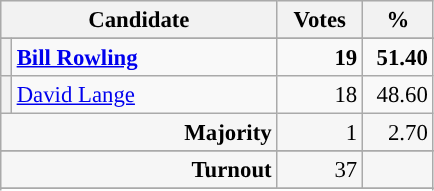<table class="wikitable" style="font-size: 95%;">
<tr style="background-color:#E9E9E9">
<th colspan="2" style="width: 170px">Candidate</th>
<th style="width: 50px">Votes</th>
<th style="width: 40px">%</th>
</tr>
<tr>
</tr>
<tr>
<th style="background-color: "></th>
<td style="width: 170px"><strong><a href='#'>Bill Rowling</a></strong></td>
<td align="right"><strong>19</strong></td>
<td align="right"><strong>51.40</strong></td>
</tr>
<tr>
<th style="background-color: "></th>
<td style="width: 170px"><a href='#'>David Lange</a></td>
<td align="right">18</td>
<td align="right">48.60</td>
</tr>
<tr style="background-color:#F6F6F6">
<td colspan="2" align="right"><strong>Majority</strong></td>
<td align="right">1</td>
<td align="right">2.70</td>
</tr>
<tr>
</tr>
<tr style="background-color:#F6F6F6">
<td colspan="2" align="right"><strong>Turnout</strong></td>
<td align="right">37</td>
<td></td>
</tr>
<tr>
</tr>
<tr style="background-color:#F6F6F6">
</tr>
</table>
